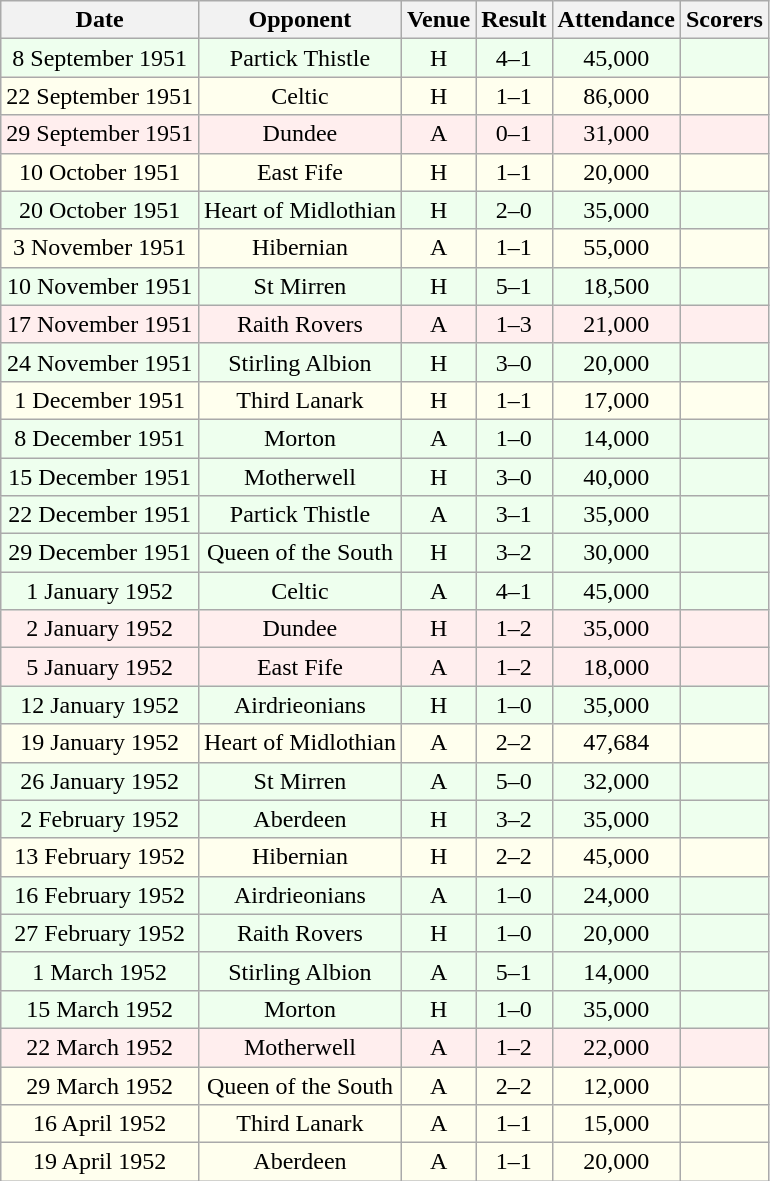<table class="wikitable sortable" style="font-size:100%; text-align:center">
<tr>
<th>Date</th>
<th>Opponent</th>
<th>Venue</th>
<th>Result</th>
<th>Attendance</th>
<th>Scorers</th>
</tr>
<tr bgcolor = "#EEFFEE">
<td>8 September 1951</td>
<td>Partick Thistle</td>
<td>H</td>
<td>4–1</td>
<td>45,000</td>
<td></td>
</tr>
<tr bgcolor = "#FFFFEE">
<td>22 September 1951</td>
<td>Celtic</td>
<td>H</td>
<td>1–1</td>
<td>86,000</td>
<td></td>
</tr>
<tr bgcolor = "#FFEEEE">
<td>29 September 1951</td>
<td>Dundee</td>
<td>A</td>
<td>0–1</td>
<td>31,000</td>
<td></td>
</tr>
<tr bgcolor = "#FFFFEE">
<td>10 October 1951</td>
<td>East Fife</td>
<td>H</td>
<td>1–1</td>
<td>20,000</td>
<td></td>
</tr>
<tr bgcolor = "#EEFFEE">
<td>20 October 1951</td>
<td>Heart of Midlothian</td>
<td>H</td>
<td>2–0</td>
<td>35,000</td>
<td></td>
</tr>
<tr bgcolor = "#FFFFEE">
<td>3 November 1951</td>
<td>Hibernian</td>
<td>A</td>
<td>1–1</td>
<td>55,000</td>
<td></td>
</tr>
<tr bgcolor = "#EEFFEE">
<td>10 November 1951</td>
<td>St Mirren</td>
<td>H</td>
<td>5–1</td>
<td>18,500</td>
<td></td>
</tr>
<tr bgcolor = "#FFEEEE">
<td>17 November 1951</td>
<td>Raith Rovers</td>
<td>A</td>
<td>1–3</td>
<td>21,000</td>
<td></td>
</tr>
<tr bgcolor = "#EEFFEE">
<td>24 November 1951</td>
<td>Stirling Albion</td>
<td>H</td>
<td>3–0</td>
<td>20,000</td>
<td></td>
</tr>
<tr bgcolor = "#FFFFEE">
<td>1 December 1951</td>
<td>Third Lanark</td>
<td>H</td>
<td>1–1</td>
<td>17,000</td>
<td></td>
</tr>
<tr bgcolor = "#EEFFEE">
<td>8 December 1951</td>
<td>Morton</td>
<td>A</td>
<td>1–0</td>
<td>14,000</td>
<td></td>
</tr>
<tr bgcolor = "#EEFFEE">
<td>15 December 1951</td>
<td>Motherwell</td>
<td>H</td>
<td>3–0</td>
<td>40,000</td>
<td></td>
</tr>
<tr bgcolor = "#EEFFEE">
<td>22 December 1951</td>
<td>Partick Thistle</td>
<td>A</td>
<td>3–1</td>
<td>35,000</td>
<td></td>
</tr>
<tr bgcolor = "#EEFFEE">
<td>29 December 1951</td>
<td>Queen of the South</td>
<td>H</td>
<td>3–2</td>
<td>30,000</td>
<td></td>
</tr>
<tr bgcolor = "#EEFFEE">
<td>1 January 1952</td>
<td>Celtic</td>
<td>A</td>
<td>4–1</td>
<td>45,000</td>
<td></td>
</tr>
<tr bgcolor = "#FFEEEE">
<td>2 January 1952</td>
<td>Dundee</td>
<td>H</td>
<td>1–2</td>
<td>35,000</td>
<td></td>
</tr>
<tr bgcolor = "#FFEEEE">
<td>5 January 1952</td>
<td>East Fife</td>
<td>A</td>
<td>1–2</td>
<td>18,000</td>
<td></td>
</tr>
<tr bgcolor = "#EEFFEE">
<td>12 January 1952</td>
<td>Airdrieonians</td>
<td>H</td>
<td>1–0</td>
<td>35,000</td>
<td></td>
</tr>
<tr bgcolor = "#FFFFEE">
<td>19 January 1952</td>
<td>Heart of Midlothian</td>
<td>A</td>
<td>2–2</td>
<td>47,684</td>
<td></td>
</tr>
<tr bgcolor = "#EEFFEE">
<td>26 January 1952</td>
<td>St Mirren</td>
<td>A</td>
<td>5–0</td>
<td>32,000</td>
<td></td>
</tr>
<tr bgcolor = "#EEFFEE">
<td>2 February 1952</td>
<td>Aberdeen</td>
<td>H</td>
<td>3–2</td>
<td>35,000</td>
<td></td>
</tr>
<tr bgcolor = "#FFFFEE">
<td>13 February 1952</td>
<td>Hibernian</td>
<td>H</td>
<td>2–2</td>
<td>45,000</td>
<td></td>
</tr>
<tr bgcolor = "#EEFFEE">
<td>16 February 1952</td>
<td>Airdrieonians</td>
<td>A</td>
<td>1–0</td>
<td>24,000</td>
<td></td>
</tr>
<tr bgcolor = "#EEFFEE">
<td>27 February 1952</td>
<td>Raith Rovers</td>
<td>H</td>
<td>1–0</td>
<td>20,000</td>
<td></td>
</tr>
<tr bgcolor = "#EEFFEE">
<td>1 March 1952</td>
<td>Stirling Albion</td>
<td>A</td>
<td>5–1</td>
<td>14,000</td>
<td></td>
</tr>
<tr bgcolor = "#EEFFEE">
<td>15 March 1952</td>
<td>Morton</td>
<td>H</td>
<td>1–0</td>
<td>35,000</td>
<td></td>
</tr>
<tr bgcolor = "#FFEEEE">
<td>22 March 1952</td>
<td>Motherwell</td>
<td>A</td>
<td>1–2</td>
<td>22,000</td>
<td></td>
</tr>
<tr bgcolor = "#FFFFEE">
<td>29 March 1952</td>
<td>Queen of the South</td>
<td>A</td>
<td>2–2</td>
<td>12,000</td>
<td></td>
</tr>
<tr bgcolor = "#FFFFEE">
<td>16 April 1952</td>
<td>Third Lanark</td>
<td>A</td>
<td>1–1</td>
<td>15,000</td>
<td></td>
</tr>
<tr bgcolor = "#FFFFEE">
<td>19 April 1952</td>
<td>Aberdeen</td>
<td>A</td>
<td>1–1</td>
<td>20,000</td>
<td></td>
</tr>
</table>
